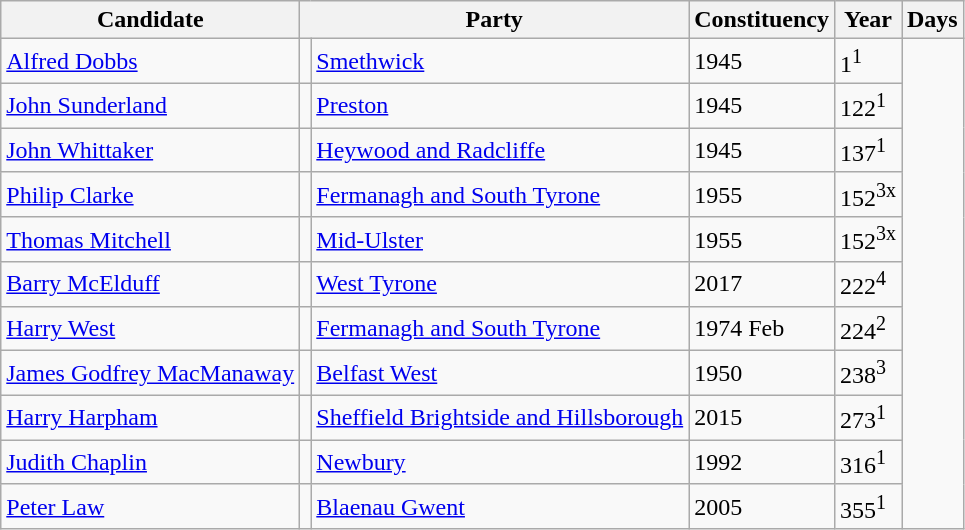<table class="wikitable sortable">
<tr>
<th>Candidate</th>
<th colspan=2>Party</th>
<th>Constituency</th>
<th>Year</th>
<th>Days</th>
</tr>
<tr>
<td><a href='#'>Alfred Dobbs</a></td>
<td></td>
<td><a href='#'>Smethwick</a></td>
<td>1945</td>
<td>1<sup>1</sup></td>
</tr>
<tr>
<td><a href='#'>John Sunderland</a></td>
<td></td>
<td><a href='#'>Preston</a></td>
<td>1945</td>
<td>122<sup>1</sup></td>
</tr>
<tr>
<td><a href='#'>John Whittaker</a></td>
<td></td>
<td><a href='#'>Heywood and Radcliffe</a></td>
<td>1945</td>
<td>137<sup>1</sup></td>
</tr>
<tr>
<td><a href='#'>Philip Clarke</a></td>
<td></td>
<td><a href='#'>Fermanagh and South Tyrone</a></td>
<td>1955</td>
<td>152<sup>3x</sup></td>
</tr>
<tr>
<td><a href='#'>Thomas Mitchell</a></td>
<td></td>
<td><a href='#'>Mid-Ulster</a></td>
<td>1955</td>
<td>152<sup>3x</sup></td>
</tr>
<tr>
<td><a href='#'>Barry McElduff</a></td>
<td></td>
<td><a href='#'>West Tyrone</a></td>
<td>2017</td>
<td>222<sup>4</sup></td>
</tr>
<tr>
<td><a href='#'>Harry West</a></td>
<td></td>
<td><a href='#'>Fermanagh and South Tyrone</a></td>
<td>1974 Feb</td>
<td>224<sup>2</sup></td>
</tr>
<tr>
<td><a href='#'>James Godfrey MacManaway</a></td>
<td></td>
<td><a href='#'>Belfast West</a></td>
<td>1950</td>
<td>238<sup>3</sup></td>
</tr>
<tr>
<td><a href='#'>Harry Harpham</a></td>
<td></td>
<td><a href='#'>Sheffield Brightside and Hillsborough</a></td>
<td>2015</td>
<td>273<sup>1</sup></td>
</tr>
<tr>
<td><a href='#'>Judith Chaplin</a></td>
<td></td>
<td><a href='#'>Newbury</a></td>
<td>1992</td>
<td>316<sup>1</sup></td>
</tr>
<tr>
<td><a href='#'>Peter Law</a></td>
<td></td>
<td><a href='#'>Blaenau Gwent</a></td>
<td>2005</td>
<td>355<sup>1</sup></td>
</tr>
</table>
